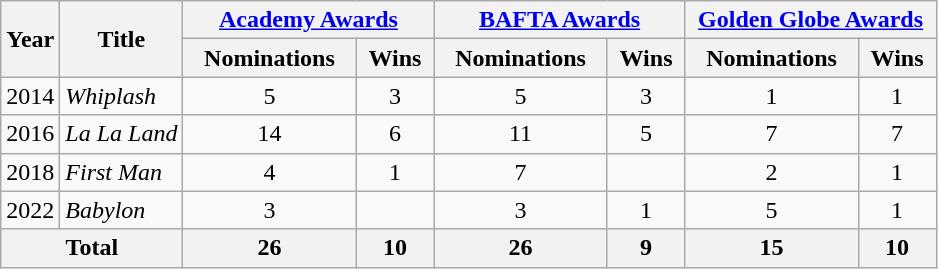<table class="wikitable">
<tr>
<th rowspan="2">Year</th>
<th rowspan="2">Title</th>
<th colspan="2" width=160 style="text-align:center;"><a href='#'>Academy Awards</a></th>
<th colspan="2" width=160 style="text-align:center;"><a href='#'>BAFTA Awards</a></th>
<th colspan="2" width=160 style="text-align:center;"><a href='#'>Golden Globe Awards</a></th>
</tr>
<tr>
<th>Nominations</th>
<th>Wins</th>
<th>Nominations</th>
<th>Wins</th>
<th>Nominations</th>
<th>Wins</th>
</tr>
<tr>
<td>2014</td>
<td><em>Whiplash</em></td>
<td align=center>5</td>
<td align=center>3</td>
<td align=center>5</td>
<td align=center>3</td>
<td align=center>1</td>
<td align=center>1</td>
</tr>
<tr>
<td>2016</td>
<td><em>La La Land</em></td>
<td align=center>14</td>
<td align=center>6</td>
<td align=center>11</td>
<td align=center>5</td>
<td align=center>7</td>
<td align=center>7</td>
</tr>
<tr>
<td>2018</td>
<td><em>First Man</em></td>
<td align=center>4</td>
<td align=center>1</td>
<td align=center>7</td>
<td></td>
<td align=center>2</td>
<td align=center>1</td>
</tr>
<tr>
<td>2022</td>
<td><em>Babylon</em></td>
<td align=center>3</td>
<td></td>
<td align=center>3</td>
<td align=center>1</td>
<td align=center>5</td>
<td align=center>1</td>
</tr>
<tr>
<th colspan="2">Total</th>
<th align=center>26</th>
<th align=center>10</th>
<th align=center>26</th>
<th align=center>9</th>
<th align=center>15</th>
<th align=center>10</th>
</tr>
</table>
